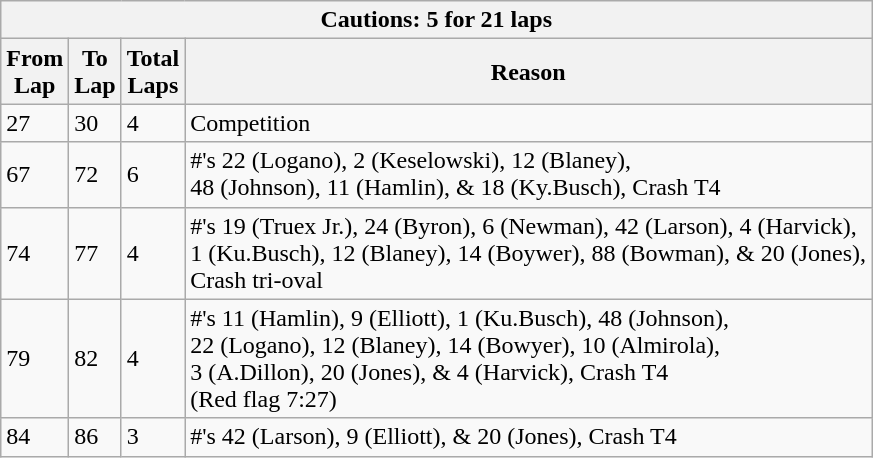<table class="wikitable">
<tr>
<th colspan=4>Cautions: 5 for 21 laps</th>
</tr>
<tr>
<th>From<br>Lap</th>
<th>To<br>Lap</th>
<th>Total<br>Laps</th>
<th>Reason</th>
</tr>
<tr>
<td>27</td>
<td>30</td>
<td>4</td>
<td>Competition</td>
</tr>
<tr>
<td>67</td>
<td>72</td>
<td>6</td>
<td>#'s 22 (Logano), 2 (Keselowski), 12 (Blaney),<br>48 (Johnson), 11 (Hamlin), & 18 (Ky.Busch), Crash T4</td>
</tr>
<tr>
<td>74</td>
<td>77</td>
<td>4</td>
<td>#'s 19 (Truex Jr.), 24 (Byron), 6 (Newman), 42 (Larson), 4 (Harvick),<br>1 (Ku.Busch), 12 (Blaney), 14 (Boywer), 88 (Bowman), & 20 (Jones),<br>Crash tri-oval</td>
</tr>
<tr>
<td>79</td>
<td>82</td>
<td>4</td>
<td>#'s 11 (Hamlin), 9 (Elliott), 1 (Ku.Busch), 48 (Johnson),<br>22 (Logano), 12 (Blaney), 14 (Bowyer), 10 (Almirola),<br>3 (A.Dillon), 20 (Jones), & 4 (Harvick), Crash T4<br>(Red flag 7:27)</td>
</tr>
<tr>
<td>84</td>
<td>86</td>
<td>3</td>
<td>#'s 42 (Larson), 9 (Elliott), & 20 (Jones), Crash T4</td>
</tr>
</table>
